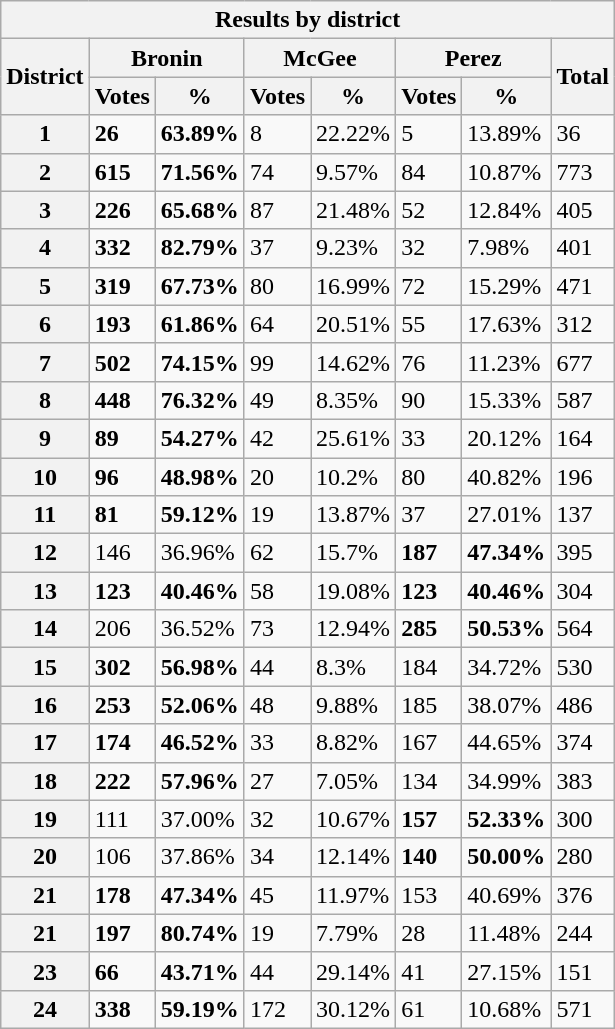<table class="wikitable sortable">
<tr>
<th colspan=8 textalign=center>Results by district</th>
</tr>
<tr>
<th rowspan=2>District</th>
<th colspan=2>Bronin</th>
<th colspan=2>McGee</th>
<th colspan=2>Perez</th>
<th rowspan=2>Total</th>
</tr>
<tr>
<th>Votes</th>
<th>%</th>
<th>Votes</th>
<th>%</th>
<th>Votes</th>
<th>%</th>
</tr>
<tr>
<th>1</th>
<td><strong>26</strong></td>
<td><strong>63.89%</strong></td>
<td>8</td>
<td>22.22%</td>
<td>5</td>
<td>13.89%</td>
<td>36</td>
</tr>
<tr>
<th>2</th>
<td><strong>615</strong></td>
<td><strong>71.56%</strong></td>
<td>74</td>
<td>9.57%</td>
<td>84</td>
<td>10.87%</td>
<td>773</td>
</tr>
<tr>
<th>3</th>
<td><strong>226</strong></td>
<td><strong>65.68%</strong></td>
<td>87</td>
<td>21.48%</td>
<td>52</td>
<td>12.84%</td>
<td>405</td>
</tr>
<tr>
<th>4</th>
<td><strong>332</strong></td>
<td><strong>82.79%</strong></td>
<td>37</td>
<td>9.23%</td>
<td>32</td>
<td>7.98%</td>
<td>401</td>
</tr>
<tr>
<th>5</th>
<td><strong>319</strong></td>
<td><strong>67.73%</strong></td>
<td>80</td>
<td>16.99%</td>
<td>72</td>
<td>15.29%</td>
<td>471</td>
</tr>
<tr>
<th>6</th>
<td><strong>193</strong></td>
<td><strong>61.86%</strong></td>
<td>64</td>
<td>20.51%</td>
<td>55</td>
<td>17.63%</td>
<td>312</td>
</tr>
<tr>
<th>7</th>
<td><strong>502</strong></td>
<td><strong>74.15%</strong></td>
<td>99</td>
<td>14.62%</td>
<td>76</td>
<td>11.23%</td>
<td>677</td>
</tr>
<tr>
<th>8</th>
<td><strong>448</strong></td>
<td><strong>76.32%</strong></td>
<td>49</td>
<td>8.35%</td>
<td>90</td>
<td>15.33%</td>
<td>587</td>
</tr>
<tr>
<th>9</th>
<td><strong>89</strong></td>
<td><strong>54.27%</strong></td>
<td>42</td>
<td>25.61%</td>
<td>33</td>
<td>20.12%</td>
<td>164</td>
</tr>
<tr>
<th>10</th>
<td><strong>96</strong></td>
<td><strong>48.98%</strong></td>
<td>20</td>
<td>10.2%</td>
<td>80</td>
<td>40.82%</td>
<td>196</td>
</tr>
<tr>
<th>11</th>
<td><strong>81</strong></td>
<td><strong>59.12%</strong></td>
<td>19</td>
<td>13.87%</td>
<td>37</td>
<td>27.01%</td>
<td>137</td>
</tr>
<tr>
<th>12</th>
<td>146</td>
<td>36.96%</td>
<td>62</td>
<td>15.7%</td>
<td><strong>187</strong></td>
<td><strong>47.34%</strong></td>
<td>395</td>
</tr>
<tr>
<th>13</th>
<td><strong>123</strong></td>
<td><strong>40.46%</strong></td>
<td>58</td>
<td>19.08%</td>
<td><strong>123</strong></td>
<td><strong>40.46% </strong></td>
<td>304</td>
</tr>
<tr>
<th>14</th>
<td>206</td>
<td>36.52%</td>
<td>73</td>
<td>12.94%</td>
<td><strong>285</strong></td>
<td><strong>50.53%</strong></td>
<td>564</td>
</tr>
<tr>
<th>15</th>
<td><strong>302</strong></td>
<td><strong>56.98%</strong></td>
<td>44</td>
<td>8.3%</td>
<td>184</td>
<td>34.72%</td>
<td>530</td>
</tr>
<tr>
<th>16</th>
<td><strong>253</strong></td>
<td><strong>52.06%</strong></td>
<td>48</td>
<td>9.88%</td>
<td>185</td>
<td>38.07%</td>
<td>486</td>
</tr>
<tr>
<th>17</th>
<td><strong>174</strong></td>
<td><strong>46.52%</strong></td>
<td>33</td>
<td>8.82%</td>
<td>167</td>
<td>44.65%</td>
<td>374</td>
</tr>
<tr>
<th>18</th>
<td><strong>222</strong></td>
<td><strong>57.96%</strong></td>
<td>27</td>
<td>7.05%</td>
<td>134</td>
<td>34.99%</td>
<td>383</td>
</tr>
<tr>
<th>19</th>
<td>111</td>
<td>37.00%</td>
<td>32</td>
<td>10.67%</td>
<td><strong>157</strong></td>
<td><strong>52.33%</strong></td>
<td>300</td>
</tr>
<tr>
<th>20</th>
<td>106</td>
<td>37.86%</td>
<td>34</td>
<td>12.14%</td>
<td><strong>140</strong></td>
<td><strong>50.00%</strong></td>
<td>280</td>
</tr>
<tr>
<th>21</th>
<td><strong>178</strong></td>
<td><strong>47.34%</strong></td>
<td>45</td>
<td>11.97%</td>
<td>153</td>
<td>40.69%</td>
<td>376</td>
</tr>
<tr>
<th>21</th>
<td><strong>197</strong></td>
<td><strong>80.74%</strong></td>
<td>19</td>
<td>7.79%</td>
<td>28</td>
<td>11.48%</td>
<td>244</td>
</tr>
<tr>
<th>23</th>
<td><strong>66</strong></td>
<td><strong>43.71%</strong></td>
<td>44</td>
<td>29.14%</td>
<td>41</td>
<td>27.15%</td>
<td>151</td>
</tr>
<tr>
<th>24</th>
<td><strong>338</strong></td>
<td><strong>59.19%</strong></td>
<td>172</td>
<td>30.12%</td>
<td>61</td>
<td>10.68%</td>
<td>571</td>
</tr>
</table>
